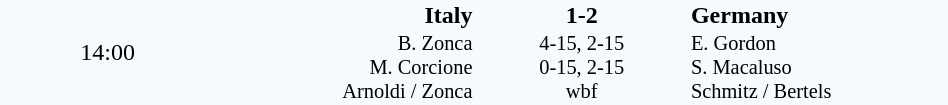<table style="width: 50%; background:#F5FAFF;" cellspacing="0">
<tr>
<td align=center rowspan=3 width=20%>14:00</td>
</tr>
<tr>
<td width=24% align=right><strong>Italy</strong></td>
<td align=center width=20%><strong>1-2</strong></td>
<td width=24%><strong>Germany</strong></td>
</tr>
<tr style=font-size:85%>
<td align=right valign=top>B. Zonca<br>M. Corcione<br>Arnoldi / Zonca</td>
<td align=center>4-15, 2-15<br>0-15, 2-15<br>wbf</td>
<td valign=top>E. Gordon<br>S. Macaluso<br>Schmitz / Bertels</td>
</tr>
</table>
